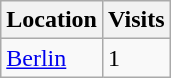<table class="wikitable sortable">
<tr>
<th>Location</th>
<th>Visits</th>
</tr>
<tr>
<td><a href='#'>Berlin</a></td>
<td>1</td>
</tr>
</table>
